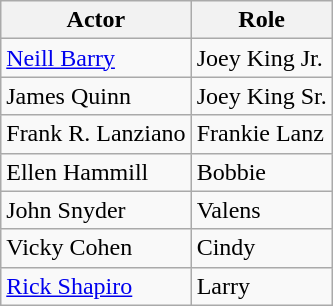<table class="wikitable">
<tr>
<th>Actor</th>
<th>Role</th>
</tr>
<tr>
<td><a href='#'>Neill Barry</a></td>
<td>Joey King Jr.</td>
</tr>
<tr>
<td>James Quinn</td>
<td>Joey King Sr.</td>
</tr>
<tr>
<td>Frank R. Lanziano</td>
<td>Frankie Lanz</td>
</tr>
<tr>
<td>Ellen Hammill</td>
<td>Bobbie</td>
</tr>
<tr>
<td>John Snyder</td>
<td>Valens</td>
</tr>
<tr>
<td>Vicky Cohen</td>
<td>Cindy</td>
</tr>
<tr>
<td><a href='#'>Rick Shapiro</a></td>
<td>Larry</td>
</tr>
</table>
